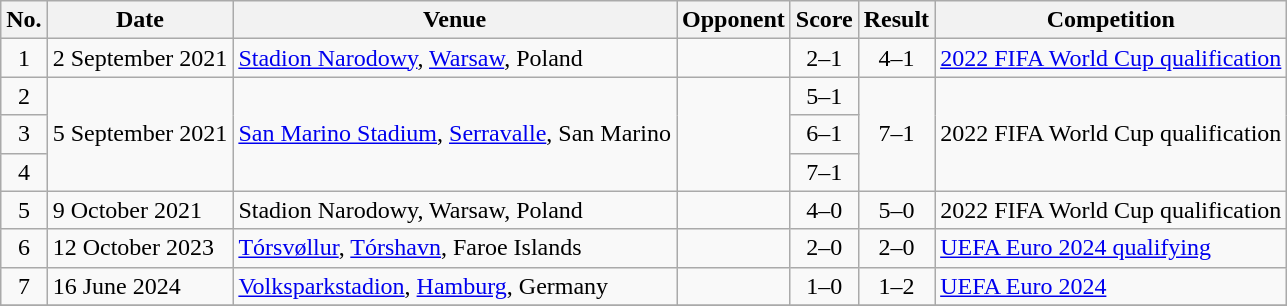<table class="wikitable sortable">
<tr>
<th scope="col">No.</th>
<th scope="col" data-sort-type="date">Date</th>
<th scope="col">Venue</th>
<th scope="col">Opponent</th>
<th scope="col">Score</th>
<th scope="col">Result</th>
<th scope="col">Competition</th>
</tr>
<tr>
<td align="center">1</td>
<td>2 September 2021</td>
<td><a href='#'>Stadion Narodowy</a>, <a href='#'>Warsaw</a>, Poland</td>
<td></td>
<td align="center">2–1</td>
<td align="center">4–1</td>
<td><a href='#'>2022 FIFA World Cup qualification</a></td>
</tr>
<tr>
<td align="center">2</td>
<td rowspan="3">5 September 2021</td>
<td rowspan="3"><a href='#'>San Marino Stadium</a>, <a href='#'>Serravalle</a>, San Marino</td>
<td rowspan="3"></td>
<td align="center">5–1</td>
<td align=center rowspan="3">7–1</td>
<td rowspan="3">2022 FIFA World Cup qualification</td>
</tr>
<tr>
<td align="center">3</td>
<td align="center">6–1</td>
</tr>
<tr>
<td align="center">4</td>
<td align="center">7–1</td>
</tr>
<tr>
<td align="center">5</td>
<td>9 October 2021</td>
<td>Stadion Narodowy, Warsaw, Poland</td>
<td></td>
<td align="center">4–0</td>
<td align="center">5–0</td>
<td>2022 FIFA World Cup qualification</td>
</tr>
<tr>
<td align="center">6</td>
<td>12 October 2023</td>
<td><a href='#'>Tórsvøllur</a>, <a href='#'>Tórshavn</a>, Faroe Islands</td>
<td></td>
<td style="text-align:center">2–0</td>
<td style="text-align:center">2–0</td>
<td><a href='#'>UEFA Euro 2024 qualifying</a></td>
</tr>
<tr>
<td align="center">7</td>
<td>16 June 2024</td>
<td><a href='#'>Volksparkstadion</a>, <a href='#'>Hamburg</a>, Germany</td>
<td></td>
<td style="text-align:center">1–0</td>
<td style="text-align:center">1–2</td>
<td><a href='#'>UEFA Euro 2024</a></td>
</tr>
<tr>
</tr>
</table>
